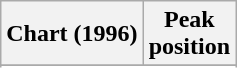<table class="wikitable sortable plainrowheaders">
<tr>
<th scope="col">Chart (1996)</th>
<th scope="col">Peak<br>position</th>
</tr>
<tr>
</tr>
<tr>
</tr>
<tr>
</tr>
<tr>
</tr>
<tr>
</tr>
<tr>
</tr>
<tr>
</tr>
</table>
